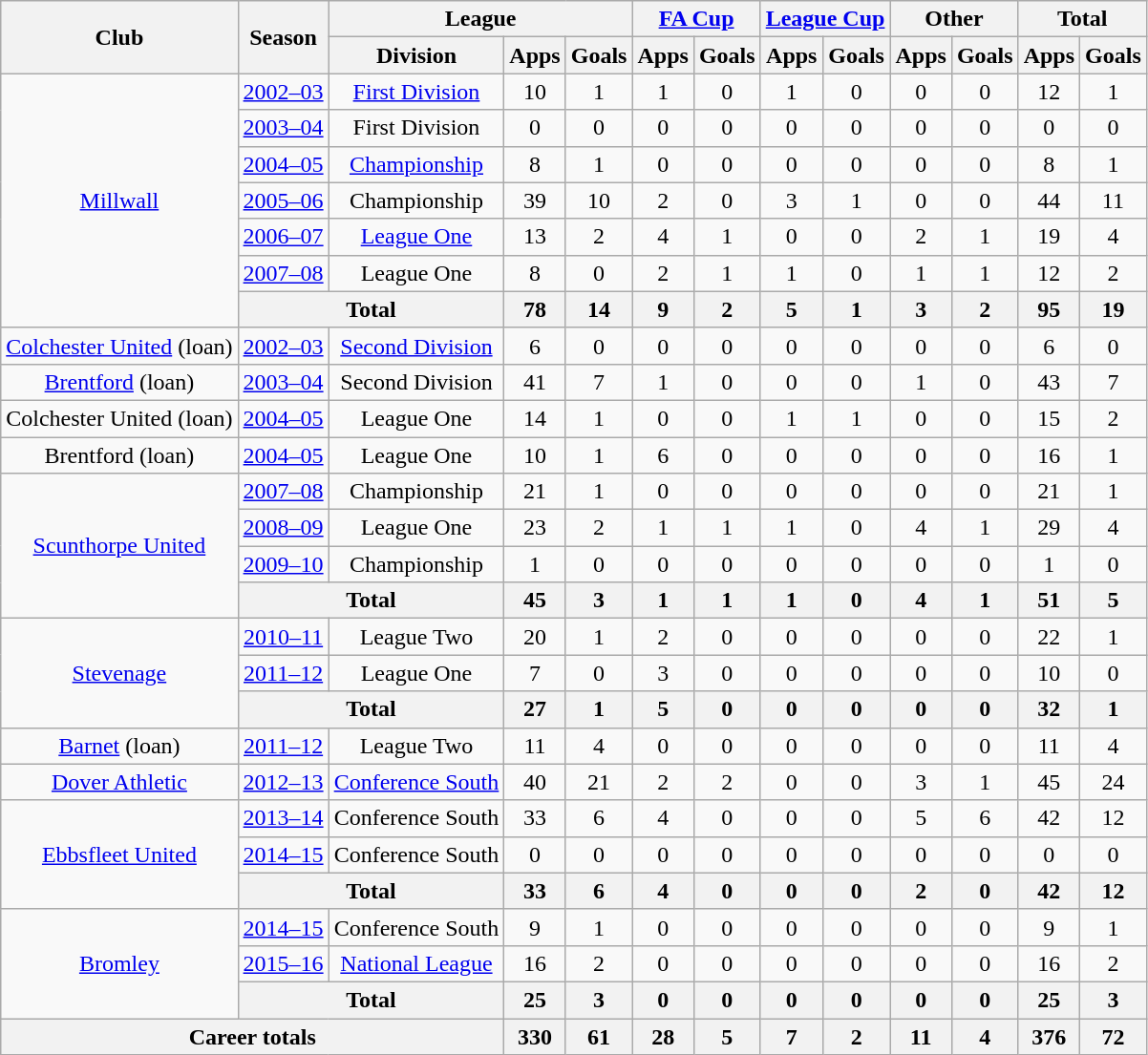<table class="wikitable" style="text-align: center">
<tr>
<th rowspan="2">Club</th>
<th rowspan="2">Season</th>
<th colspan="3">League</th>
<th colspan="2"><a href='#'>FA Cup</a></th>
<th colspan="2"><a href='#'>League Cup</a></th>
<th colspan="2">Other</th>
<th colspan="2">Total</th>
</tr>
<tr>
<th>Division</th>
<th>Apps</th>
<th>Goals</th>
<th>Apps</th>
<th>Goals</th>
<th>Apps</th>
<th>Goals</th>
<th>Apps</th>
<th>Goals</th>
<th>Apps</th>
<th>Goals</th>
</tr>
<tr>
<td rowspan="7"><a href='#'>Millwall</a></td>
<td><a href='#'>2002–03</a></td>
<td><a href='#'>First Division</a></td>
<td>10</td>
<td>1</td>
<td>1</td>
<td>0</td>
<td>1</td>
<td>0</td>
<td>0</td>
<td>0</td>
<td>12</td>
<td>1</td>
</tr>
<tr>
<td><a href='#'>2003–04</a></td>
<td>First Division</td>
<td>0</td>
<td>0</td>
<td>0</td>
<td>0</td>
<td>0</td>
<td>0</td>
<td>0</td>
<td>0</td>
<td>0</td>
<td>0</td>
</tr>
<tr>
<td><a href='#'>2004–05</a></td>
<td><a href='#'>Championship</a></td>
<td>8</td>
<td>1</td>
<td>0</td>
<td>0</td>
<td>0</td>
<td>0</td>
<td>0</td>
<td>0</td>
<td>8</td>
<td>1</td>
</tr>
<tr>
<td><a href='#'>2005–06</a></td>
<td>Championship</td>
<td>39</td>
<td>10</td>
<td>2</td>
<td>0</td>
<td>3</td>
<td>1</td>
<td>0</td>
<td>0</td>
<td>44</td>
<td>11</td>
</tr>
<tr>
<td><a href='#'>2006–07</a></td>
<td><a href='#'>League One</a></td>
<td>13</td>
<td>2</td>
<td>4</td>
<td>1</td>
<td>0</td>
<td>0</td>
<td>2</td>
<td>1</td>
<td>19</td>
<td>4</td>
</tr>
<tr>
<td><a href='#'>2007–08</a></td>
<td>League One</td>
<td>8</td>
<td>0</td>
<td>2</td>
<td>1</td>
<td>1</td>
<td>0</td>
<td>1</td>
<td>1</td>
<td>12</td>
<td>2</td>
</tr>
<tr>
<th colspan="2">Total</th>
<th>78</th>
<th>14</th>
<th>9</th>
<th>2</th>
<th>5</th>
<th>1</th>
<th>3</th>
<th>2</th>
<th>95</th>
<th>19</th>
</tr>
<tr>
<td><a href='#'>Colchester United</a> (loan)</td>
<td><a href='#'>2002–03</a></td>
<td><a href='#'>Second Division</a></td>
<td>6</td>
<td>0</td>
<td>0</td>
<td>0</td>
<td>0</td>
<td>0</td>
<td>0</td>
<td>0</td>
<td>6</td>
<td>0</td>
</tr>
<tr>
<td><a href='#'>Brentford</a> (loan)</td>
<td><a href='#'>2003–04</a></td>
<td>Second Division</td>
<td>41</td>
<td>7</td>
<td>1</td>
<td>0</td>
<td>0</td>
<td>0</td>
<td>1</td>
<td>0</td>
<td>43</td>
<td>7</td>
</tr>
<tr>
<td>Colchester United (loan)</td>
<td><a href='#'>2004–05</a></td>
<td>League One</td>
<td>14</td>
<td>1</td>
<td>0</td>
<td>0</td>
<td>1</td>
<td>1</td>
<td>0</td>
<td>0</td>
<td>15</td>
<td>2</td>
</tr>
<tr>
<td>Brentford (loan)</td>
<td><a href='#'>2004–05</a></td>
<td>League One</td>
<td>10</td>
<td>1</td>
<td>6</td>
<td>0</td>
<td>0</td>
<td>0</td>
<td>0</td>
<td>0</td>
<td>16</td>
<td>1</td>
</tr>
<tr>
<td rowspan="4"><a href='#'>Scunthorpe United</a></td>
<td><a href='#'>2007–08</a></td>
<td>Championship</td>
<td>21</td>
<td>1</td>
<td>0</td>
<td>0</td>
<td>0</td>
<td>0</td>
<td>0</td>
<td>0</td>
<td>21</td>
<td>1</td>
</tr>
<tr>
<td><a href='#'>2008–09</a></td>
<td>League One</td>
<td>23</td>
<td>2</td>
<td>1</td>
<td>1</td>
<td>1</td>
<td>0</td>
<td>4</td>
<td>1</td>
<td>29</td>
<td>4</td>
</tr>
<tr>
<td><a href='#'>2009–10</a></td>
<td>Championship</td>
<td>1</td>
<td>0</td>
<td>0</td>
<td>0</td>
<td>0</td>
<td>0</td>
<td>0</td>
<td>0</td>
<td>1</td>
<td>0</td>
</tr>
<tr>
<th colspan="2">Total</th>
<th>45</th>
<th>3</th>
<th>1</th>
<th>1</th>
<th>1</th>
<th>0</th>
<th>4</th>
<th>1</th>
<th>51</th>
<th>5</th>
</tr>
<tr>
<td rowspan="3"><a href='#'>Stevenage</a></td>
<td><a href='#'>2010–11</a></td>
<td>League Two</td>
<td>20</td>
<td>1</td>
<td>2</td>
<td>0</td>
<td>0</td>
<td>0</td>
<td>0</td>
<td>0</td>
<td>22</td>
<td>1</td>
</tr>
<tr>
<td><a href='#'>2011–12</a></td>
<td>League One</td>
<td>7</td>
<td>0</td>
<td>3</td>
<td>0</td>
<td>0</td>
<td>0</td>
<td>0</td>
<td>0</td>
<td>10</td>
<td>0</td>
</tr>
<tr>
<th colspan="2">Total</th>
<th>27</th>
<th>1</th>
<th>5</th>
<th>0</th>
<th>0</th>
<th>0</th>
<th>0</th>
<th>0</th>
<th>32</th>
<th>1</th>
</tr>
<tr>
<td><a href='#'>Barnet</a> (loan)</td>
<td><a href='#'>2011–12</a></td>
<td>League Two</td>
<td>11</td>
<td>4</td>
<td>0</td>
<td>0</td>
<td>0</td>
<td>0</td>
<td>0</td>
<td>0</td>
<td>11</td>
<td>4</td>
</tr>
<tr>
<td><a href='#'>Dover Athletic</a></td>
<td><a href='#'>2012–13</a></td>
<td><a href='#'>Conference South</a></td>
<td>40</td>
<td>21</td>
<td>2</td>
<td>2</td>
<td>0</td>
<td>0</td>
<td>3</td>
<td>1</td>
<td>45</td>
<td>24</td>
</tr>
<tr>
<td rowspan="3"><a href='#'>Ebbsfleet United</a></td>
<td><a href='#'>2013–14</a></td>
<td>Conference South</td>
<td>33</td>
<td>6</td>
<td>4</td>
<td>0</td>
<td>0</td>
<td>0</td>
<td>5</td>
<td>6</td>
<td>42</td>
<td>12</td>
</tr>
<tr>
<td><a href='#'>2014–15</a></td>
<td>Conference South</td>
<td>0</td>
<td>0</td>
<td>0</td>
<td>0</td>
<td>0</td>
<td>0</td>
<td>0</td>
<td>0</td>
<td>0</td>
<td>0</td>
</tr>
<tr>
<th colspan="2">Total</th>
<th>33</th>
<th>6</th>
<th>4</th>
<th>0</th>
<th>0</th>
<th>0</th>
<th>2</th>
<th>0</th>
<th>42</th>
<th>12</th>
</tr>
<tr>
<td rowspan="3"><a href='#'>Bromley</a></td>
<td><a href='#'>2014–15</a></td>
<td>Conference South</td>
<td>9</td>
<td>1</td>
<td>0</td>
<td>0</td>
<td>0</td>
<td>0</td>
<td>0</td>
<td>0</td>
<td>9</td>
<td>1</td>
</tr>
<tr>
<td><a href='#'>2015–16</a></td>
<td><a href='#'>National League</a></td>
<td>16</td>
<td>2</td>
<td>0</td>
<td>0</td>
<td>0</td>
<td>0</td>
<td>0</td>
<td>0</td>
<td>16</td>
<td>2</td>
</tr>
<tr>
<th colspan="2">Total</th>
<th>25</th>
<th>3</th>
<th>0</th>
<th>0</th>
<th>0</th>
<th>0</th>
<th>0</th>
<th>0</th>
<th>25</th>
<th>3</th>
</tr>
<tr>
<th colspan="3">Career totals</th>
<th>330</th>
<th>61</th>
<th>28</th>
<th>5</th>
<th>7</th>
<th>2</th>
<th>11</th>
<th>4</th>
<th>376</th>
<th>72</th>
</tr>
</table>
